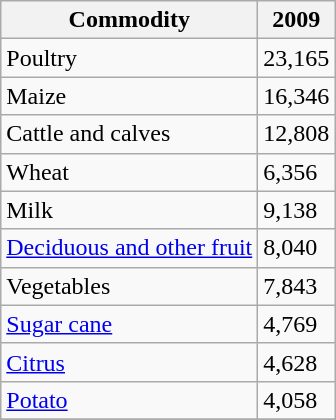<table class="wikitable sortable static-row-numbers static-row-header-text">
<tr>
<th>Commodity</th>
<th>2009</th>
</tr>
<tr ---->
<td>Poultry</td>
<td>23,165</td>
</tr>
<tr ---->
<td>Maize</td>
<td>16,346</td>
</tr>
<tr ---->
<td>Cattle and calves</td>
<td>12,808</td>
</tr>
<tr ---->
<td>Wheat</td>
<td>6,356</td>
</tr>
<tr ---->
<td>Milk</td>
<td>9,138</td>
</tr>
<tr ---->
<td><a href='#'>Deciduous and other fruit</a></td>
<td>8,040</td>
</tr>
<tr ---->
<td>Vegetables</td>
<td>7,843</td>
</tr>
<tr ---->
<td><a href='#'>Sugar cane</a></td>
<td>4,769</td>
</tr>
<tr ---->
<td><a href='#'>Citrus</a></td>
<td>4,628</td>
</tr>
<tr ---->
<td><a href='#'>Potato</a></td>
<td>4,058</td>
</tr>
<tr ---->
</tr>
</table>
